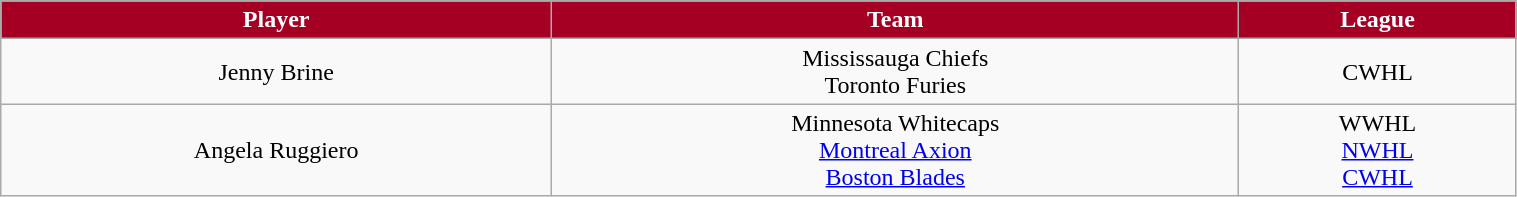<table class="wikitable" style="width:80%;">
<tr style="text-align:center; background:#a50024; color:#fff;">
<td><strong>Player</strong></td>
<td><strong>Team</strong></td>
<td><strong>League</strong></td>
</tr>
<tr style="text-align:center;" bgcolor="">
<td>Jenny Brine</td>
<td>Mississauga Chiefs<br>Toronto Furies</td>
<td>CWHL</td>
</tr>
<tr style="text-align:center;" bgcolor="">
<td>Angela Ruggiero</td>
<td>Minnesota Whitecaps<br><a href='#'>Montreal Axion</a><br><a href='#'>Boston Blades</a></td>
<td>WWHL<br><a href='#'>NWHL</a><br><a href='#'>CWHL</a></td>
</tr>
</table>
